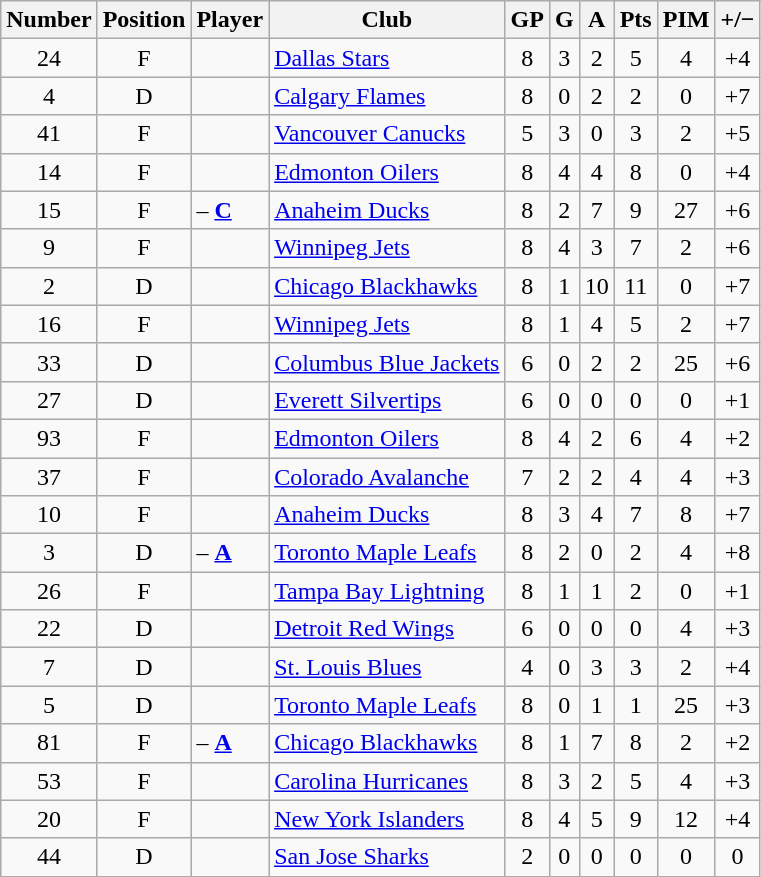<table class="wikitable sortable" style="text-align: center;">
<tr>
<th scope="col">Number</th>
<th scope="col">Position</th>
<th scope="col">Player</th>
<th scope="col">Club</th>
<th scope="col">GP</th>
<th scope="col">G</th>
<th scope="col">A</th>
<th scope="col">Pts</th>
<th scope="col">PIM</th>
<th scope="col">+/−</th>
</tr>
<tr>
<td>24</td>
<td>F</td>
<td scope="row" align=left></td>
<td align=left><a href='#'>Dallas Stars</a></td>
<td>8</td>
<td>3</td>
<td>2</td>
<td>5</td>
<td>4</td>
<td>+4</td>
</tr>
<tr>
<td>4</td>
<td>D</td>
<td scope="row" align=left></td>
<td align=left><a href='#'>Calgary Flames</a></td>
<td>8</td>
<td>0</td>
<td>2</td>
<td>2</td>
<td>0</td>
<td>+7</td>
</tr>
<tr>
<td>41</td>
<td>F</td>
<td scope="row" align=left></td>
<td align=left><a href='#'>Vancouver Canucks</a></td>
<td>5</td>
<td>3</td>
<td>0</td>
<td>3</td>
<td>2</td>
<td>+5</td>
</tr>
<tr>
<td>14</td>
<td>F</td>
<td scope="row" align=left></td>
<td align=left><a href='#'>Edmonton Oilers</a></td>
<td>8</td>
<td>4</td>
<td>4</td>
<td>8</td>
<td>0</td>
<td>+4</td>
</tr>
<tr>
<td>15</td>
<td>F</td>
<td scope="row" align=left> – <strong><a href='#'>C</a></strong></td>
<td align=left><a href='#'>Anaheim Ducks</a></td>
<td>8</td>
<td>2</td>
<td>7</td>
<td>9</td>
<td>27</td>
<td>+6</td>
</tr>
<tr>
<td>9</td>
<td>F</td>
<td scope="row" align=left></td>
<td align=left><a href='#'>Winnipeg Jets</a></td>
<td>8</td>
<td>4</td>
<td>3</td>
<td>7</td>
<td>2</td>
<td>+6</td>
</tr>
<tr>
<td>2</td>
<td>D</td>
<td scope="row" align=left></td>
<td align=left><a href='#'>Chicago Blackhawks</a></td>
<td>8</td>
<td>1</td>
<td>10</td>
<td>11</td>
<td>0</td>
<td>+7</td>
</tr>
<tr>
<td>16</td>
<td>F</td>
<td scope="row" align=left></td>
<td align=left><a href='#'>Winnipeg Jets</a></td>
<td>8</td>
<td>1</td>
<td>4</td>
<td>5</td>
<td>2</td>
<td>+7</td>
</tr>
<tr>
<td>33</td>
<td>D</td>
<td scope="row" align=left></td>
<td align=left><a href='#'>Columbus Blue Jackets</a></td>
<td>6</td>
<td>0</td>
<td>2</td>
<td>2</td>
<td>25</td>
<td>+6</td>
</tr>
<tr>
<td>27</td>
<td>D</td>
<td scope="row" align=left></td>
<td align=left><a href='#'>Everett Silvertips</a></td>
<td>6</td>
<td>0</td>
<td>0</td>
<td>0</td>
<td>0</td>
<td>+1</td>
</tr>
<tr>
<td>93</td>
<td>F</td>
<td scope="row" align=left></td>
<td align=left><a href='#'>Edmonton Oilers</a></td>
<td>8</td>
<td>4</td>
<td>2</td>
<td>6</td>
<td>4</td>
<td>+2</td>
</tr>
<tr>
<td>37</td>
<td>F</td>
<td scope="row" align=left></td>
<td align=left><a href='#'>Colorado Avalanche</a></td>
<td>7</td>
<td>2</td>
<td>2</td>
<td>4</td>
<td>4</td>
<td>+3</td>
</tr>
<tr>
<td>10</td>
<td>F</td>
<td scope="row" align=left></td>
<td align=left><a href='#'>Anaheim Ducks</a></td>
<td>8</td>
<td>3</td>
<td>4</td>
<td>7</td>
<td>8</td>
<td>+7</td>
</tr>
<tr>
<td>3</td>
<td>D</td>
<td scope="row" align=left> – <strong><a href='#'>A</a></strong></td>
<td align=left><a href='#'>Toronto Maple Leafs</a></td>
<td>8</td>
<td>2</td>
<td>0</td>
<td>2</td>
<td>4</td>
<td>+8</td>
</tr>
<tr>
<td>26</td>
<td>F</td>
<td scope="row" align=left></td>
<td align=left><a href='#'>Tampa Bay Lightning</a></td>
<td>8</td>
<td>1</td>
<td>1</td>
<td>2</td>
<td>0</td>
<td>+1</td>
</tr>
<tr>
<td>22</td>
<td>D</td>
<td scope="row" align=left></td>
<td align=left><a href='#'>Detroit Red Wings</a></td>
<td>6</td>
<td>0</td>
<td>0</td>
<td>0</td>
<td>4</td>
<td>+3</td>
</tr>
<tr>
<td>7</td>
<td>D</td>
<td scope="row" align=left></td>
<td align=left><a href='#'>St. Louis Blues</a></td>
<td>4</td>
<td>0</td>
<td>3</td>
<td>3</td>
<td>2</td>
<td>+4</td>
</tr>
<tr>
<td>5</td>
<td>D</td>
<td scope="row" align=left></td>
<td align=left><a href='#'>Toronto Maple Leafs</a></td>
<td>8</td>
<td>0</td>
<td>1</td>
<td>1</td>
<td>25</td>
<td>+3</td>
</tr>
<tr>
<td>81</td>
<td>F</td>
<td scope="row" align=left> – <strong><a href='#'>A</a></strong></td>
<td align=left><a href='#'>Chicago Blackhawks</a></td>
<td>8</td>
<td>1</td>
<td>7</td>
<td>8</td>
<td>2</td>
<td>+2</td>
</tr>
<tr>
<td>53</td>
<td>F</td>
<td scope="row" align=left></td>
<td align=left><a href='#'>Carolina Hurricanes</a></td>
<td>8</td>
<td>3</td>
<td>2</td>
<td>5</td>
<td>4</td>
<td>+3</td>
</tr>
<tr>
<td>20</td>
<td>F</td>
<td scope="row" align=left></td>
<td align=left><a href='#'>New York Islanders</a></td>
<td>8</td>
<td>4</td>
<td>5</td>
<td>9</td>
<td>12</td>
<td>+4</td>
</tr>
<tr>
<td>44</td>
<td>D</td>
<td scope="row" align=left></td>
<td align=left><a href='#'>San Jose Sharks</a></td>
<td>2</td>
<td>0</td>
<td>0</td>
<td>0</td>
<td>0</td>
<td>0</td>
</tr>
</table>
